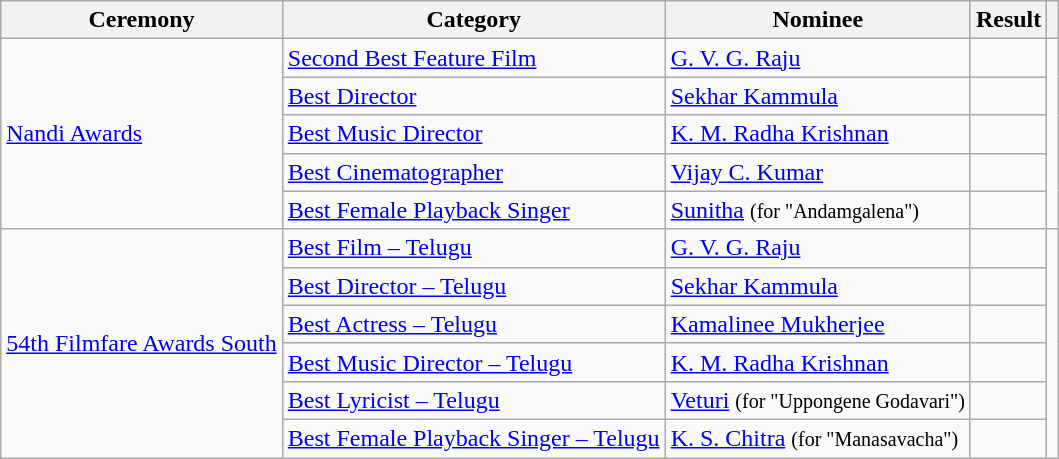<table class="wikitable">
<tr>
<th>Ceremony</th>
<th>Category</th>
<th>Nominee</th>
<th>Result</th>
<th></th>
</tr>
<tr>
<td rowspan="5"><a href='#'>Nandi Awards</a></td>
<td><a href='#'>Second Best Feature Film</a></td>
<td><a href='#'>G. V. G. Raju</a></td>
<td></td>
<td rowspan="5"></td>
</tr>
<tr>
<td><a href='#'>Best Director</a></td>
<td><a href='#'>Sekhar Kammula</a></td>
<td></td>
</tr>
<tr>
<td><a href='#'>Best Music Director</a></td>
<td><a href='#'>K. M. Radha Krishnan</a></td>
<td></td>
</tr>
<tr>
<td><a href='#'>Best Cinematographer</a></td>
<td><a href='#'>Vijay C. Kumar</a></td>
<td></td>
</tr>
<tr>
<td><a href='#'>Best Female Playback Singer</a></td>
<td><a href='#'>Sunitha</a> <small>(for "Andamgalena")</small></td>
<td></td>
</tr>
<tr>
<td rowspan="6"><a href='#'>54th Filmfare Awards South</a></td>
<td><a href='#'>Best Film – Telugu</a></td>
<td><a href='#'>G. V. G. Raju</a></td>
<td></td>
<td rowspan="6"></td>
</tr>
<tr>
<td><a href='#'>Best Director – Telugu</a></td>
<td><a href='#'>Sekhar Kammula</a></td>
<td></td>
</tr>
<tr>
<td><a href='#'>Best Actress – Telugu</a></td>
<td><a href='#'>Kamalinee Mukherjee</a></td>
<td></td>
</tr>
<tr>
<td><a href='#'>Best Music Director – Telugu</a></td>
<td><a href='#'>K. M. Radha Krishnan</a></td>
<td></td>
</tr>
<tr>
<td><a href='#'>Best Lyricist – Telugu</a></td>
<td><a href='#'>Veturi</a> <small>(for "Uppongene Godavari")</small></td>
<td></td>
</tr>
<tr>
<td><a href='#'>Best Female Playback Singer – Telugu</a></td>
<td><a href='#'>K. S. Chitra</a> <small>(for "Manasavacha")</small></td>
<td></td>
</tr>
</table>
